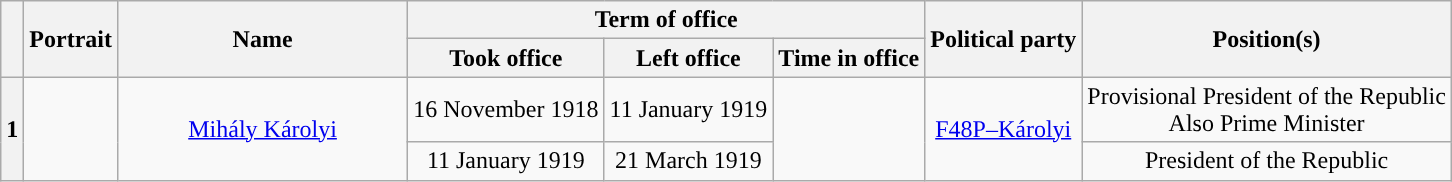<table class="wikitable" style="text-align:center;">
<tr>
<th rowspan=2></th>
<th rowspan=2>Portrait</th>
<th width=20% rowspan=2>Name<br></th>
<th colspan=3>Term of office</th>
<th rowspan=2>Political party</th>
<th rowspan=2>Position(s)</th>
</tr>
<tr>
<th>Took office</th>
<th>Left office</th>
<th>Time in office</th>
</tr>
<tr>
<th rowspan=2 style="background-color:">1</th>
<td rowspan=2></td>
<td rowspan=2><a href='#'>Mihály Károlyi</a><br></td>
<td>16 November 1918</td>
<td>11 January 1919</td>
<td rowspan=2></td>
<td rowspan=2><a href='#'>F48P–Károlyi</a></td>
<td>Provisional President of the Republic<br>Also Prime Minister</td>
</tr>
<tr>
<td>11 January 1919</td>
<td>21 March 1919</td>
<td>President of the Republic</td>
</tr>
</table>
